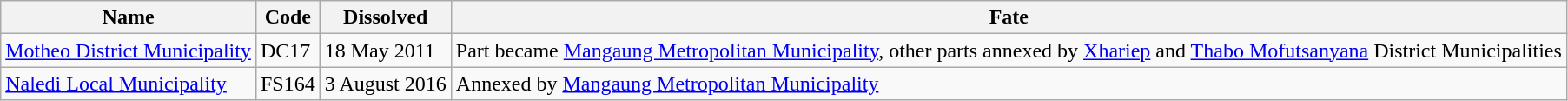<table class="wikitable">
<tr>
<th>Name</th>
<th>Code</th>
<th>Dissolved</th>
<th>Fate</th>
</tr>
<tr>
<td><a href='#'>Motheo District Municipality</a></td>
<td>DC17</td>
<td>18 May 2011</td>
<td>Part became <a href='#'>Mangaung Metropolitan Municipality</a>, other parts annexed by <a href='#'>Xhariep</a> and <a href='#'>Thabo Mofutsanyana</a> District Municipalities</td>
</tr>
<tr>
<td><a href='#'>Naledi Local Municipality</a></td>
<td>FS164</td>
<td>3 August 2016</td>
<td>Annexed by <a href='#'>Mangaung Metropolitan Municipality</a></td>
</tr>
</table>
